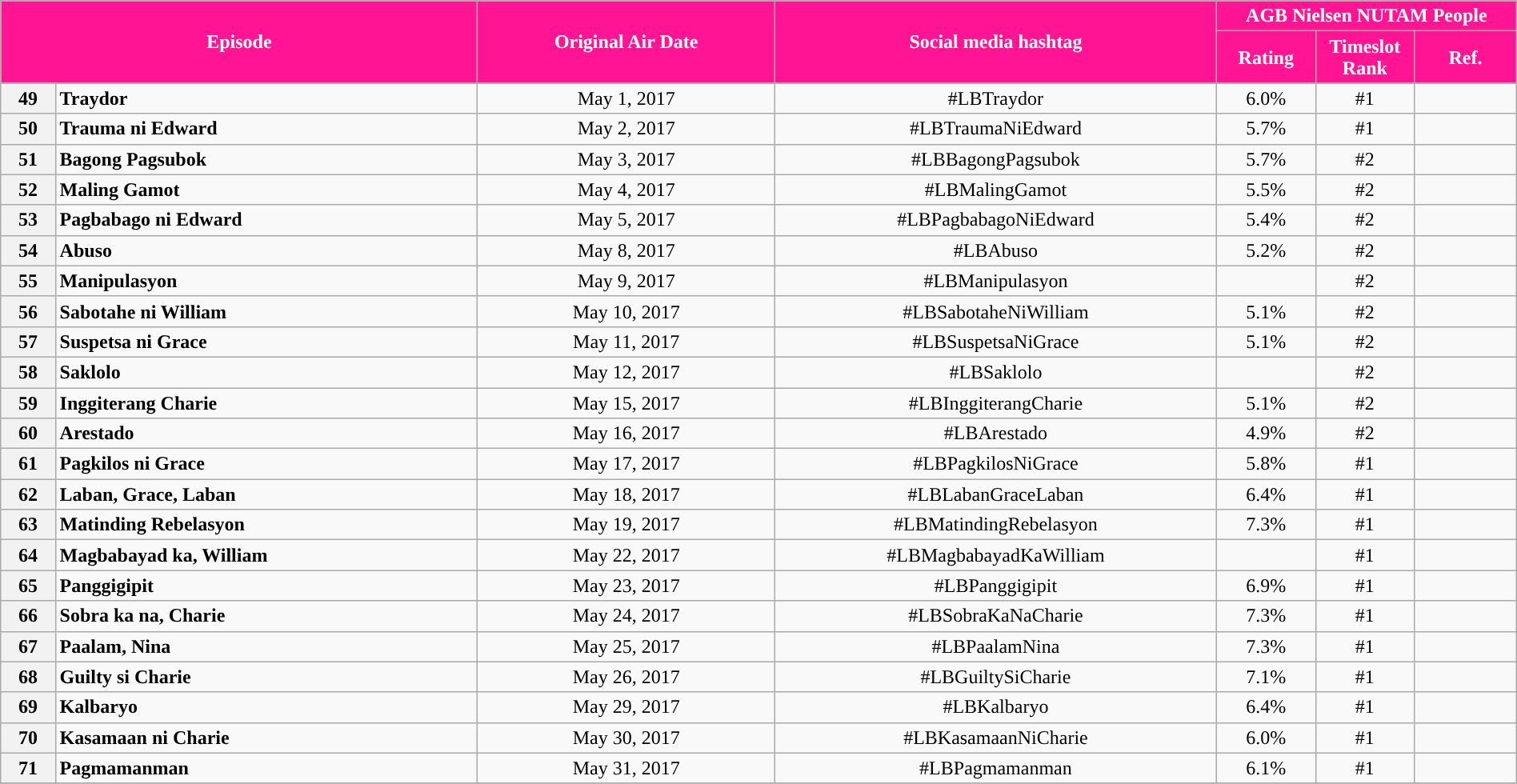<table class="wikitable" style="text-align:center; font-size:100%; line-height:18px;"  width="100%">
<tr>
<th colspan="2" rowspan="2" style="background-color:#FF1493; color:#ffffff;">Episode</th>
<th style="background:#FF1493; color:white" rowspan="2">Original Air Date</th>
<th style="background:#FF1493; color:white" rowspan="2">Social media hashtag</th>
<th style="background-color:#FF1493; color:#ffffff;" colspan="3">AGB Nielsen NUTAM People</th>
</tr>
<tr>
<th style="background-color:#FF1493; width:75px; color:#ffffff;">Rating</th>
<th style="background-color:#FF1493; width:75px; color:#ffffff;">Timeslot<br>Rank</th>
<th style="background-color:#FF1493; color:#ffffff;">Ref.</th>
</tr>
<tr>
<th>49</th>
<td style="text-align: left;"><strong>Traydor</strong></td>
<td>May 1, 2017</td>
<td>#LBTraydor</td>
<td>6.0%</td>
<td>#1</td>
<td></td>
</tr>
<tr>
<th>50</th>
<td style="text-align: left;"><strong>Trauma ni Edward</strong></td>
<td>May 2, 2017</td>
<td>#LBTraumaNiEdward</td>
<td>5.7%</td>
<td>#1</td>
<td></td>
</tr>
<tr>
<th>51</th>
<td style="text-align: left;"><strong>Bagong Pagsubok</strong></td>
<td>May 3, 2017</td>
<td>#LBBagongPagsubok</td>
<td>5.7%</td>
<td>#2</td>
<td></td>
</tr>
<tr>
<th>52</th>
<td style="text-align: left;"><strong>Maling Gamot</strong></td>
<td>May 4, 2017</td>
<td>#LBMalingGamot</td>
<td>5.5%</td>
<td>#2</td>
<td></td>
</tr>
<tr>
<th>53</th>
<td style="text-align: left;"><strong>Pagbabago ni Edward</strong></td>
<td>May 5, 2017</td>
<td>#LBPagbabagoNiEdward</td>
<td>5.4%</td>
<td>#2</td>
<td></td>
</tr>
<tr>
<th>54</th>
<td style="text-align: left;"><strong>Abuso</strong></td>
<td>May 8, 2017</td>
<td>#LBAbuso</td>
<td>5.2%</td>
<td>#2</td>
<td></td>
</tr>
<tr>
<th>55</th>
<td style="text-align: left;"><strong>Manipulasyon</strong></td>
<td>May 9, 2017</td>
<td>#LBManipulasyon</td>
<td></td>
<td>#2</td>
<td></td>
</tr>
<tr>
<th>56</th>
<td style="text-align: left;"><strong>Sabotahe ni William</strong></td>
<td>May 10, 2017</td>
<td>#LBSabotaheNiWilliam</td>
<td>5.1%</td>
<td>#2</td>
<td></td>
</tr>
<tr>
<th>57</th>
<td style="text-align: left;"><strong>Suspetsa ni Grace</strong></td>
<td>May 11, 2017</td>
<td>#LBSuspetsaNiGrace</td>
<td>5.1%</td>
<td>#2</td>
<td></td>
</tr>
<tr>
<th>58</th>
<td style="text-align: left;"><strong>Saklolo</strong></td>
<td>May 12, 2017</td>
<td>#LBSaklolo</td>
<td></td>
<td>#2</td>
<td></td>
</tr>
<tr>
<th>59</th>
<td style="text-align: left;"><strong>Inggiterang Charie</strong></td>
<td>May 15, 2017</td>
<td>#LBInggiterangCharie</td>
<td>5.1%</td>
<td>#2</td>
<td></td>
</tr>
<tr>
<th>60</th>
<td style="text-align: left;"><strong>Arestado</strong></td>
<td>May 16, 2017</td>
<td>#LBArestado</td>
<td>4.9%</td>
<td>#2</td>
<td></td>
</tr>
<tr>
<th>61</th>
<td style="text-align: left;"><strong>Pagkilos ni Grace</strong></td>
<td>May 17, 2017</td>
<td>#LBPagkilosNiGrace</td>
<td>5.8%</td>
<td>#1</td>
<td></td>
</tr>
<tr>
<th>62</th>
<td style="text-align: left;"><strong>Laban, Grace, Laban</strong></td>
<td>May 18, 2017</td>
<td>#LBLabanGraceLaban</td>
<td>6.4%</td>
<td>#1</td>
<td></td>
</tr>
<tr>
<th>63</th>
<td style="text-align: left;"><strong>Matinding Rebelasyon</strong></td>
<td>May 19, 2017</td>
<td>#LBMatindingRebelasyon</td>
<td>7.3%</td>
<td>#1</td>
<td></td>
</tr>
<tr>
<th>64</th>
<td style="text-align: left;"><strong>Magbabayad ka, William</strong></td>
<td>May 22, 2017</td>
<td>#LBMagbabayadKaWilliam</td>
<td></td>
<td>#1</td>
<td></td>
</tr>
<tr>
<th>65</th>
<td style="text-align: left;"><strong>Panggigipit</strong></td>
<td>May 23, 2017</td>
<td>#LBPanggigipit</td>
<td>6.9%</td>
<td>#1</td>
<td></td>
</tr>
<tr>
<th>66</th>
<td style="text-align: left;"><strong>Sobra ka na, Charie</strong></td>
<td>May 24, 2017</td>
<td>#LBSobraKaNaCharie</td>
<td>7.3%</td>
<td>#1</td>
<td></td>
</tr>
<tr>
<th>67</th>
<td style="text-align: left;"><strong>Paalam, Nina</strong></td>
<td>May 25, 2017</td>
<td>#LBPaalamNina</td>
<td>7.3%</td>
<td>#1</td>
<td></td>
</tr>
<tr>
<th>68</th>
<td style="text-align: left;"><strong>Guilty si Charie</strong></td>
<td>May 26, 2017</td>
<td>#LBGuiltySiCharie</td>
<td>7.1%</td>
<td>#1</td>
<td></td>
</tr>
<tr>
<th>69</th>
<td style="text-align: left;"><strong>Kalbaryo</strong></td>
<td>May 29, 2017</td>
<td>#LBKalbaryo</td>
<td>6.4%</td>
<td>#1</td>
<td></td>
</tr>
<tr>
<th>70</th>
<td style="text-align: left;"><strong>Kasamaan ni Charie</strong></td>
<td>May 30, 2017</td>
<td>#LBKasamaanNiCharie</td>
<td>6.0%</td>
<td>#1</td>
<td></td>
</tr>
<tr>
<th>71</th>
<td style="text-align: left;"><strong>Pagmamanman</strong></td>
<td>May 31, 2017</td>
<td>#LBPagmamanman</td>
<td>6.1%</td>
<td>#1</td>
<td></td>
</tr>
<tr>
</tr>
</table>
